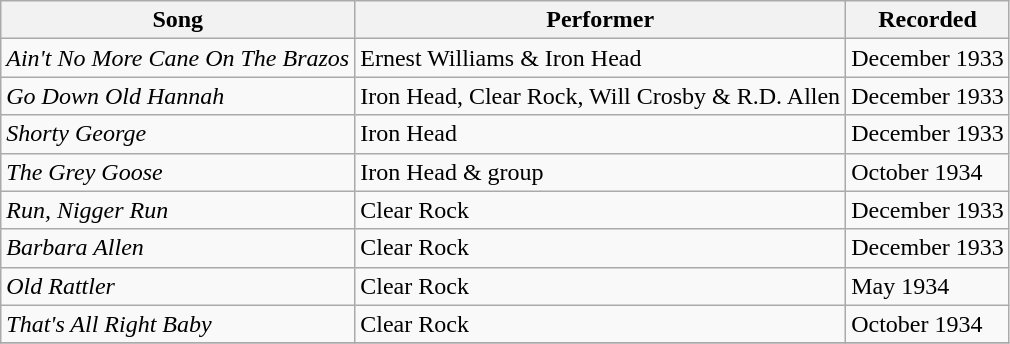<table class="wikitable">
<tr>
<th>Song</th>
<th>Performer</th>
<th>Recorded</th>
</tr>
<tr>
<td><em>Ain't No More Cane On The Brazos</em></td>
<td>Ernest Williams & Iron Head</td>
<td>December 1933</td>
</tr>
<tr>
<td><em>Go Down Old Hannah</em></td>
<td>Iron Head, Clear Rock, Will Crosby & R.D. Allen</td>
<td>December 1933</td>
</tr>
<tr>
<td><em>Shorty George</em></td>
<td>Iron Head</td>
<td>December 1933</td>
</tr>
<tr>
<td><em>The Grey Goose</em></td>
<td>Iron Head & group</td>
<td>October 1934</td>
</tr>
<tr>
<td><em>Run, Nigger Run</em></td>
<td>Clear Rock</td>
<td>December 1933</td>
</tr>
<tr>
<td><em>Barbara Allen</em></td>
<td>Clear Rock</td>
<td>December 1933</td>
</tr>
<tr>
<td><em>Old Rattler</em></td>
<td>Clear Rock</td>
<td>May 1934</td>
</tr>
<tr>
<td><em>That's All Right Baby</em></td>
<td>Clear Rock</td>
<td>October 1934</td>
</tr>
<tr>
</tr>
</table>
